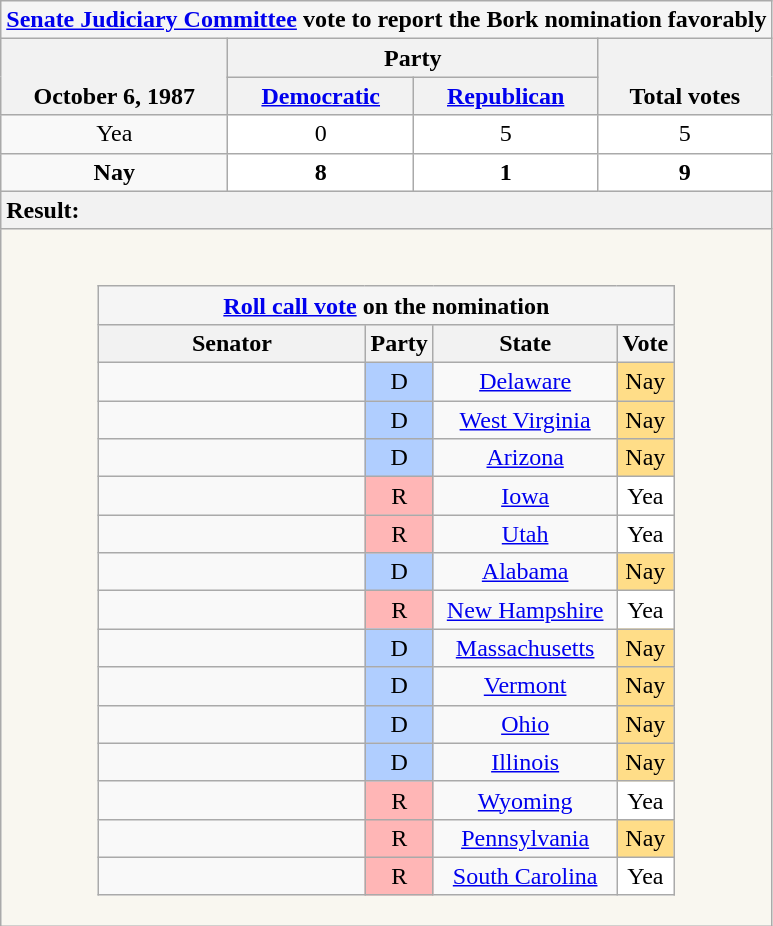<table class="wikitable" style="text-align:center">
<tr>
<th colspan=4 style="background:#f5f5f5"><a href='#'>Senate Judiciary Committee</a> vote to report the Bork nomination favorably</th>
</tr>
<tr style="vertical-align:bottom;">
<th rowspan=2 style="width: 9em;">October 6, 1987</th>
<th colspan=2>Party</th>
<th rowspan=2>Total votes</th>
</tr>
<tr style="vertical-align:bottom;">
<th><a href='#'>Democratic</a></th>
<th><a href='#'>Republican</a></th>
</tr>
<tr>
<td>Yea</td>
<td style="background:#ffffff">0</td>
<td style="background:#ffffff">5</td>
<td style="background:#ffffff">5</td>
</tr>
<tr>
<td><strong>Nay</strong></td>
<td style="background:#ffffff"><strong>8</strong></td>
<td style="background:#ffffff"><strong>1</strong></td>
<td style="background:#ffffff"><strong>9</strong></td>
</tr>
<tr>
<th colspan=5 style="text-align:left;">Result: </th>
</tr>
<tr>
<td colspan=5 style="background:#f9f7f0"><br><table class="wikitable sortable" style="margin:1em auto;">
<tr>
<th colspan=4 style="background:#f5f5f5"><a href='#'>Roll call vote</a> on the nomination</th>
</tr>
<tr>
<th scope="col" style="width: 170px;">Senator</th>
<th>Party</th>
<th scope="col" style="width: 115px;">State</th>
<th>Vote</th>
</tr>
<tr>
<td></td>
<td style="background-color:#b0ceff; text-align: center;">D</td>
<td><a href='#'>Delaware</a></td>
<td style="background-color:#ffdd88;">Nay</td>
</tr>
<tr>
<td></td>
<td style="background-color:#b0ceff; text-align: center;">D</td>
<td><a href='#'>West Virginia</a></td>
<td style="background-color:#ffdd88;">Nay</td>
</tr>
<tr>
<td></td>
<td style="background-color:#b0ceff; text-align: center;">D</td>
<td><a href='#'>Arizona</a></td>
<td style="background-color:#ffdd88;">Nay</td>
</tr>
<tr>
<td></td>
<td style="background-color:#ffb6b6; text-align: center;">R</td>
<td><a href='#'>Iowa</a></td>
<td style="background-color:#ffffff;">Yea</td>
</tr>
<tr>
<td></td>
<td style="background-color:#ffb6b6; text-align: center;">R</td>
<td><a href='#'>Utah</a></td>
<td style="background-color:#ffffff;">Yea</td>
</tr>
<tr>
<td></td>
<td style="background-color:#b0ceff; text-align: center;">D</td>
<td><a href='#'>Alabama</a></td>
<td style="background-color:#ffdd88;">Nay</td>
</tr>
<tr>
<td></td>
<td style="background-color:#ffb6b6; text-align: center;">R</td>
<td><a href='#'>New Hampshire</a></td>
<td style="background-color:#ffffff;">Yea</td>
</tr>
<tr>
<td></td>
<td style="background-color:#b0ceff; text-align: center;">D</td>
<td><a href='#'>Massachusetts</a></td>
<td style="background-color:#ffdd88;">Nay</td>
</tr>
<tr>
<td></td>
<td style="background-color:#b0ceff; text-align: center;">D</td>
<td><a href='#'>Vermont</a></td>
<td style="background-color:#ffdd88;">Nay</td>
</tr>
<tr>
<td></td>
<td style="background-color:#b0ceff; text-align: center;">D</td>
<td><a href='#'>Ohio</a></td>
<td style="background-color:#ffdd88;">Nay</td>
</tr>
<tr>
<td></td>
<td style="background-color:#b0ceff; text-align: center;">D</td>
<td><a href='#'>Illinois</a></td>
<td style="background-color:#ffdd88;">Nay</td>
</tr>
<tr>
<td></td>
<td style="background-color:#ffb6b6; text-align: center;">R</td>
<td><a href='#'>Wyoming</a></td>
<td style="background-color:#ffffff;">Yea</td>
</tr>
<tr>
<td></td>
<td style="background-color:#ffb6b6; text-align: center;">R</td>
<td><a href='#'>Pennsylvania</a></td>
<td style="background-color:#ffdd88;">Nay</td>
</tr>
<tr>
<td></td>
<td style="background-color:#ffb6b6; text-align: center;">R</td>
<td><a href='#'>South Carolina</a></td>
<td style="background-color:#ffffff;">Yea</td>
</tr>
</table>
</td>
</tr>
</table>
